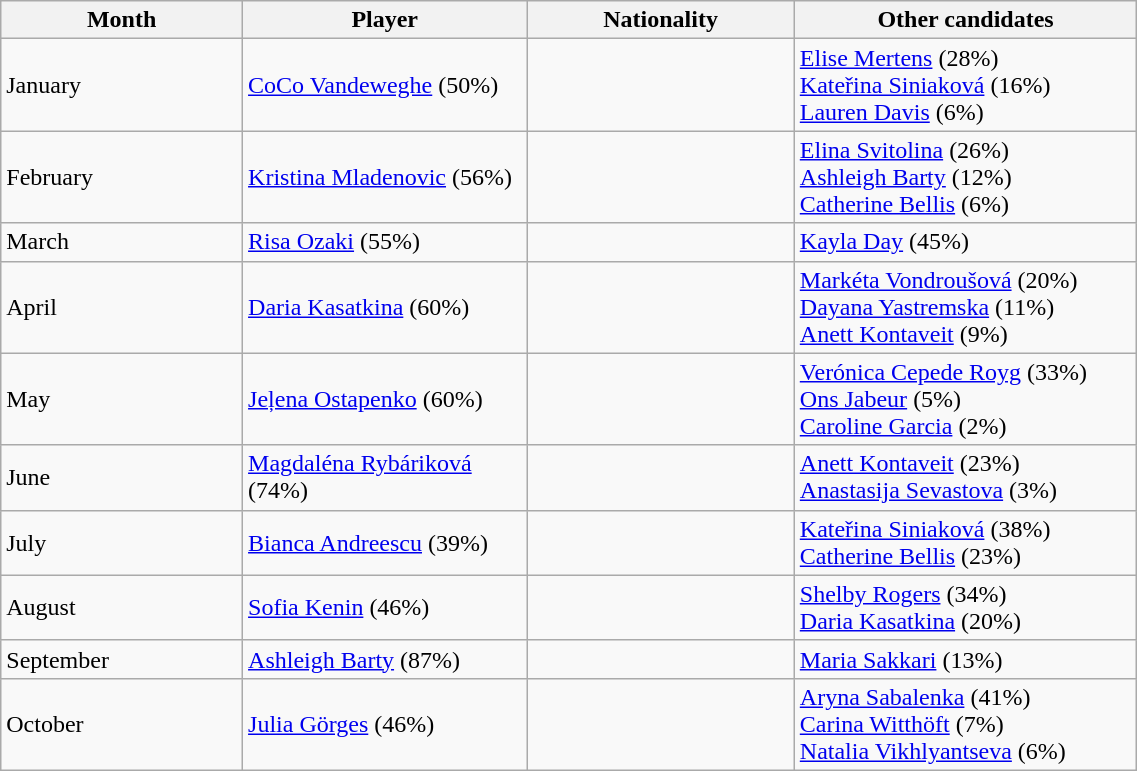<table class="wikitable" style="width: 60%">
<tr>
<th style="width:10px;">Month</th>
<th width=20>Player</th>
<th width=15>Nationality</th>
<th width=100>Other candidates</th>
</tr>
<tr>
<td>January</td>
<td><a href='#'>CoCo Vandeweghe</a> (50%)</td>
<td></td>
<td> <a href='#'>Elise Mertens</a> (28%)<br> <a href='#'>Kateřina Siniaková</a> (16%)<br> <a href='#'>Lauren Davis</a> (6%)</td>
</tr>
<tr>
<td>February</td>
<td><a href='#'>Kristina Mladenovic</a> (56%)</td>
<td></td>
<td> <a href='#'>Elina Svitolina</a> (26%)<br> <a href='#'>Ashleigh Barty</a> (12%)<br> <a href='#'>Catherine Bellis</a> (6%)</td>
</tr>
<tr>
<td>March</td>
<td><a href='#'>Risa Ozaki</a> (55%)</td>
<td></td>
<td> <a href='#'>Kayla Day</a> (45%)</td>
</tr>
<tr>
<td>April</td>
<td><a href='#'>Daria Kasatkina</a> (60%)</td>
<td></td>
<td> <a href='#'>Markéta Vondroušová</a> (20%)<br> <a href='#'>Dayana Yastremska</a> (11%)<br> <a href='#'>Anett Kontaveit</a> (9%)</td>
</tr>
<tr>
<td>May</td>
<td><a href='#'>Jeļena Ostapenko</a> (60%)</td>
<td></td>
<td> <a href='#'>Verónica Cepede Royg</a> (33%) <br> <a href='#'>Ons Jabeur</a> (5%)<br> <a href='#'>Caroline Garcia</a> (2%)</td>
</tr>
<tr>
<td>June</td>
<td><a href='#'>Magdaléna Rybáriková</a> (74%)</td>
<td></td>
<td> <a href='#'>Anett Kontaveit</a> (23%)<br> <a href='#'>Anastasija Sevastova</a> (3%)</td>
</tr>
<tr>
<td>July</td>
<td><a href='#'>Bianca Andreescu</a> (39%)</td>
<td></td>
<td> <a href='#'>Kateřina Siniaková</a> (38%)<br> <a href='#'>Catherine Bellis</a> (23%)</td>
</tr>
<tr>
<td>August</td>
<td><a href='#'>Sofia Kenin</a> (46%)</td>
<td></td>
<td> <a href='#'>Shelby Rogers</a> (34%)<br> <a href='#'>Daria Kasatkina</a> (20%)</td>
</tr>
<tr>
<td>September</td>
<td><a href='#'>Ashleigh Barty</a> (87%)</td>
<td></td>
<td> <a href='#'>Maria Sakkari</a> (13%)</td>
</tr>
<tr>
<td>October</td>
<td><a href='#'>Julia Görges</a> (46%)</td>
<td></td>
<td> <a href='#'>Aryna Sabalenka</a> (41%)<br> <a href='#'>Carina Witthöft</a> (7%)<br> <a href='#'>Natalia Vikhlyantseva</a> (6%)</td>
</tr>
</table>
